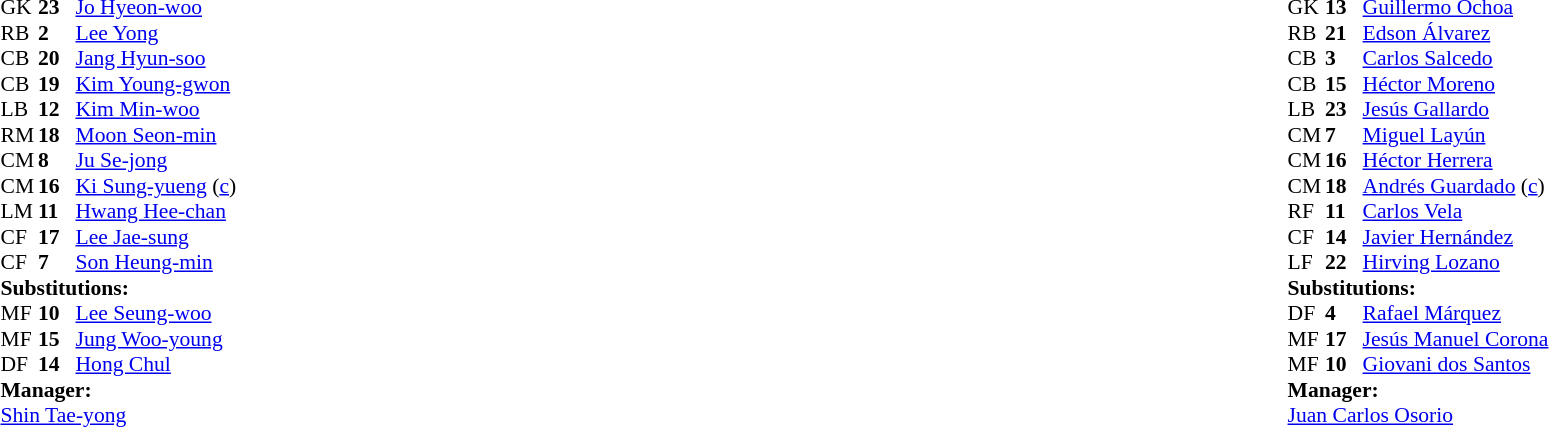<table width="100%">
<tr>
<td valign="top" width="40%"><br><table style="font-size:90%" cellspacing="0" cellpadding="0">
<tr>
<th width=25></th>
<th width=25></th>
</tr>
<tr>
<td>GK</td>
<td><strong>23</strong></td>
<td><a href='#'>Jo Hyeon-woo</a></td>
</tr>
<tr>
<td>RB</td>
<td><strong>2</strong></td>
<td><a href='#'>Lee Yong</a></td>
<td></td>
</tr>
<tr>
<td>CB</td>
<td><strong>20</strong></td>
<td><a href='#'>Jang Hyun-soo</a></td>
</tr>
<tr>
<td>CB</td>
<td><strong>19</strong></td>
<td><a href='#'>Kim Young-gwon</a></td>
<td></td>
</tr>
<tr>
<td>LB</td>
<td><strong>12</strong></td>
<td><a href='#'>Kim Min-woo</a></td>
<td></td>
<td></td>
</tr>
<tr>
<td>RM</td>
<td><strong>18</strong></td>
<td><a href='#'>Moon Seon-min</a></td>
<td></td>
<td></td>
</tr>
<tr>
<td>CM</td>
<td><strong>8</strong></td>
<td><a href='#'>Ju Se-jong</a></td>
<td></td>
<td></td>
</tr>
<tr>
<td>CM</td>
<td><strong>16</strong></td>
<td><a href='#'>Ki Sung-yueng</a> (<a href='#'>c</a>)</td>
</tr>
<tr>
<td>LM</td>
<td><strong>11</strong></td>
<td><a href='#'>Hwang Hee-chan</a></td>
</tr>
<tr>
<td>CF</td>
<td><strong>17</strong></td>
<td><a href='#'>Lee Jae-sung</a></td>
</tr>
<tr>
<td>CF</td>
<td><strong>7</strong></td>
<td><a href='#'>Son Heung-min</a></td>
</tr>
<tr>
<td colspan=3><strong>Substitutions:</strong></td>
</tr>
<tr>
<td>MF</td>
<td><strong>10</strong></td>
<td><a href='#'>Lee Seung-woo</a></td>
<td></td>
<td></td>
</tr>
<tr>
<td>MF</td>
<td><strong>15</strong></td>
<td><a href='#'>Jung Woo-young</a></td>
<td></td>
<td></td>
</tr>
<tr>
<td>DF</td>
<td><strong>14</strong></td>
<td><a href='#'>Hong Chul</a></td>
<td></td>
<td></td>
</tr>
<tr>
<td colspan=3><strong>Manager:</strong></td>
</tr>
<tr>
<td colspan=3><a href='#'>Shin Tae-yong</a></td>
</tr>
</table>
</td>
<td valign="top"></td>
<td valign="top" width="50%"><br><table style="font-size:90%; margin:auto" cellspacing="0" cellpadding="0">
<tr>
<th width=25></th>
<th width=25></th>
</tr>
<tr>
<td>GK</td>
<td><strong>13</strong></td>
<td><a href='#'>Guillermo Ochoa</a></td>
</tr>
<tr>
<td>RB</td>
<td><strong>21</strong></td>
<td><a href='#'>Edson Álvarez</a></td>
</tr>
<tr>
<td>CB</td>
<td><strong>3</strong></td>
<td><a href='#'>Carlos Salcedo</a></td>
</tr>
<tr>
<td>CB</td>
<td><strong>15</strong></td>
<td><a href='#'>Héctor Moreno</a></td>
</tr>
<tr>
<td>LB</td>
<td><strong>23</strong></td>
<td><a href='#'>Jesús Gallardo</a></td>
</tr>
<tr>
<td>CM</td>
<td><strong>7</strong></td>
<td><a href='#'>Miguel Layún</a></td>
</tr>
<tr>
<td>CM</td>
<td><strong>16</strong></td>
<td><a href='#'>Héctor Herrera</a></td>
</tr>
<tr>
<td>CM</td>
<td><strong>18</strong></td>
<td><a href='#'>Andrés Guardado</a> (<a href='#'>c</a>)</td>
<td></td>
<td></td>
</tr>
<tr>
<td>RF</td>
<td><strong>11</strong></td>
<td><a href='#'>Carlos Vela</a></td>
<td></td>
<td></td>
</tr>
<tr>
<td>CF</td>
<td><strong>14</strong></td>
<td><a href='#'>Javier Hernández</a></td>
</tr>
<tr>
<td>LF</td>
<td><strong>22</strong></td>
<td><a href='#'>Hirving Lozano</a></td>
<td></td>
<td></td>
</tr>
<tr>
<td colspan=3><strong>Substitutions:</strong></td>
</tr>
<tr>
<td>DF</td>
<td><strong>4</strong></td>
<td><a href='#'>Rafael Márquez</a></td>
<td></td>
<td></td>
</tr>
<tr>
<td>MF</td>
<td><strong>17</strong></td>
<td><a href='#'>Jesús Manuel Corona</a></td>
<td></td>
<td></td>
</tr>
<tr>
<td>MF</td>
<td><strong>10</strong></td>
<td><a href='#'>Giovani dos Santos</a></td>
<td></td>
<td></td>
</tr>
<tr>
<td colspan=3><strong>Manager:</strong></td>
</tr>
<tr>
<td colspan=3> <a href='#'>Juan Carlos Osorio</a></td>
</tr>
</table>
</td>
</tr>
</table>
